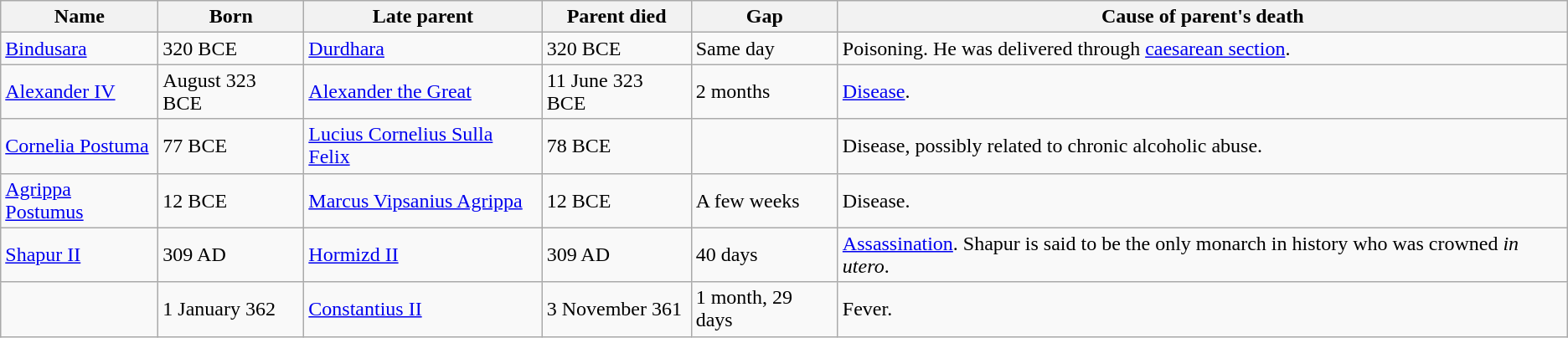<table class="wikitable sortable">
<tr>
<th>Name</th>
<th>Born</th>
<th>Late parent</th>
<th>Parent died</th>
<th>Gap</th>
<th>Cause of parent's death</th>
</tr>
<tr>
<td><a href='#'>Bindusara</a><br></td>
<td>320 BCE</td>
<td><a href='#'>Durdhara</a><br></td>
<td>320 BCE</td>
<td>Same day</td>
<td>Poisoning. He was delivered through <a href='#'>caesarean section</a>.</td>
</tr>
<tr>
<td><a href='#'>Alexander IV</a><br></td>
<td>August 323 BCE</td>
<td><a href='#'>Alexander the Great</a><br></td>
<td>11 June 323 BCE</td>
<td>2 months</td>
<td><a href='#'>Disease</a>.</td>
</tr>
<tr>
<td><a href='#'>Cornelia Postuma</a></td>
<td>77 BCE</td>
<td><a href='#'>Lucius Cornelius Sulla Felix</a><br></td>
<td>78 BCE</td>
<td></td>
<td>Disease, possibly related to chronic alcoholic abuse.</td>
</tr>
<tr>
<td><a href='#'>Agrippa Postumus</a><br></td>
<td>12 BCE</td>
<td><a href='#'>Marcus Vipsanius Agrippa</a><br></td>
<td>12 BCE</td>
<td>A few weeks</td>
<td>Disease.</td>
</tr>
<tr>
<td><a href='#'>Shapur II</a><br></td>
<td>309 AD</td>
<td><a href='#'>Hormizd II</a><br></td>
<td>309 AD</td>
<td>40 days</td>
<td><a href='#'>Assassination</a>. Shapur is said to be the only monarch in history who was crowned <em>in utero</em>.</td>
</tr>
<tr>
<td><br></td>
<td>1 January 362</td>
<td><a href='#'>Constantius II</a><br></td>
<td>3 November 361</td>
<td>1 month, 29 days</td>
<td>Fever.</td>
</tr>
</table>
